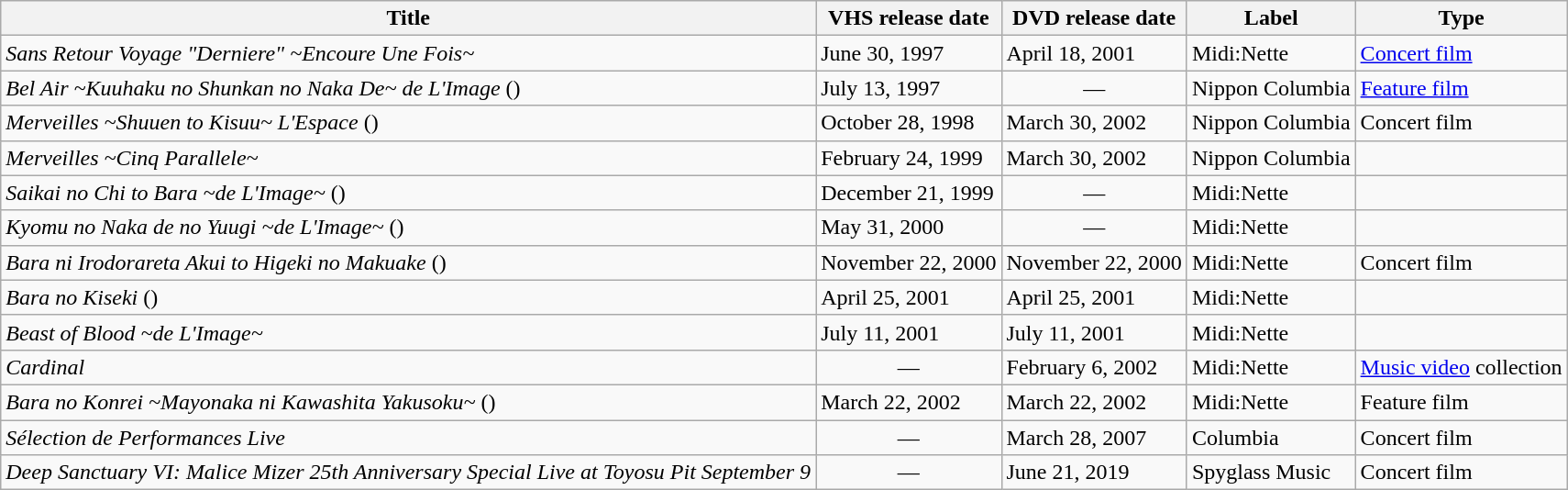<table class="wikitable">
<tr>
<th>Title</th>
<th>VHS release date</th>
<th>DVD release date</th>
<th>Label</th>
<th>Type</th>
</tr>
<tr>
<td><em>Sans Retour Voyage "Derniere" ~Encoure Une Fois~</em></td>
<td>June 30, 1997</td>
<td>April 18, 2001</td>
<td>Midi:Nette</td>
<td><a href='#'>Concert film</a></td>
</tr>
<tr>
<td><em>Bel Air ~Kuuhaku no Shunkan no Naka De~ de L'Image</em> ()</td>
<td>July 13, 1997</td>
<td align="center">—</td>
<td>Nippon Columbia</td>
<td><a href='#'>Feature film</a></td>
</tr>
<tr>
<td><em>Merveilles ~Shuuen to Kisuu~ L'Espace</em> ()</td>
<td>October 28, 1998</td>
<td>March 30, 2002</td>
<td>Nippon Columbia</td>
<td>Concert film</td>
</tr>
<tr>
<td><em>Merveilles ~Cinq Parallele~</em></td>
<td>February 24, 1999</td>
<td>March 30, 2002</td>
<td>Nippon Columbia</td>
<td></td>
</tr>
<tr>
<td><em>Saikai no Chi to Bara ~de L'Image~</em> ()</td>
<td>December 21, 1999</td>
<td align="center">—</td>
<td>Midi:Nette</td>
<td></td>
</tr>
<tr>
<td><em>Kyomu no Naka de no Yuugi ~de L'Image~</em> ()</td>
<td>May 31, 2000</td>
<td align="center">—</td>
<td>Midi:Nette</td>
<td></td>
</tr>
<tr>
<td><em>Bara ni Irodorareta Akui to Higeki no Makuake</em> ()</td>
<td>November 22, 2000</td>
<td>November 22, 2000</td>
<td>Midi:Nette</td>
<td>Concert film</td>
</tr>
<tr>
<td><em>Bara no Kiseki</em> ()</td>
<td>April 25, 2001</td>
<td>April 25, 2001</td>
<td>Midi:Nette</td>
<td></td>
</tr>
<tr>
<td><em>Beast of Blood ~de L'Image~</em></td>
<td>July 11, 2001</td>
<td>July 11, 2001</td>
<td>Midi:Nette</td>
<td></td>
</tr>
<tr>
<td><em>Cardinal</em></td>
<td align="center">—</td>
<td>February 6, 2002</td>
<td>Midi:Nette</td>
<td><a href='#'>Music video</a> collection</td>
</tr>
<tr>
<td><em>Bara no Konrei ~Mayonaka ni Kawashita Yakusoku~</em> ()</td>
<td>March 22, 2002</td>
<td>March 22, 2002</td>
<td>Midi:Nette</td>
<td>Feature film</td>
</tr>
<tr>
<td><em>Sélection de Performances Live</em></td>
<td align="center">—</td>
<td>March 28, 2007</td>
<td>Columbia</td>
<td>Concert film</td>
</tr>
<tr>
<td><em>Deep Sanctuary VI: Malice Mizer 25th Anniversary Special Live at Toyosu Pit September 9</em></td>
<td align="center">—</td>
<td>June 21, 2019</td>
<td>Spyglass Music</td>
<td>Concert film</td>
</tr>
</table>
